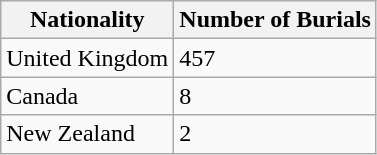<table class="wikitable">
<tr>
<th>Nationality</th>
<th>Number of Burials</th>
</tr>
<tr>
<td>United Kingdom</td>
<td>457</td>
</tr>
<tr>
<td>Canada</td>
<td>8</td>
</tr>
<tr>
<td>New Zealand</td>
<td>2</td>
</tr>
</table>
